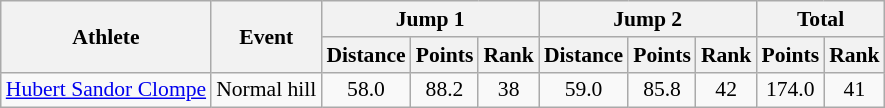<table class="wikitable" style="font-size:90%">
<tr>
<th rowspan="2">Athlete</th>
<th rowspan="2">Event</th>
<th colspan="3">Jump 1</th>
<th colspan="3">Jump 2</th>
<th colspan="2">Total</th>
</tr>
<tr>
<th>Distance</th>
<th>Points</th>
<th>Rank</th>
<th>Distance</th>
<th>Points</th>
<th>Rank</th>
<th>Points</th>
<th>Rank</th>
</tr>
<tr>
<td><a href='#'>Hubert Sandor Clompe</a></td>
<td>Normal hill</td>
<td align="center">58.0</td>
<td align="center">88.2</td>
<td align="center">38</td>
<td align="center">59.0</td>
<td align="center">85.8</td>
<td align="center">42</td>
<td align="center">174.0</td>
<td align="center">41</td>
</tr>
</table>
